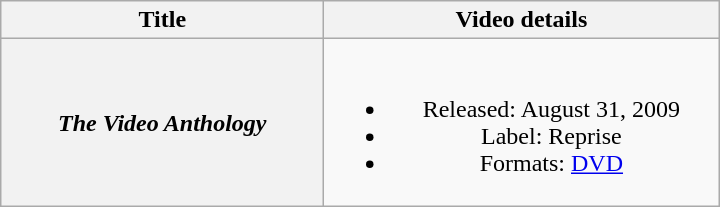<table class="wikitable plainrowheaders" style="text-align:center;">
<tr>
<th style="width:13em;">Title</th>
<th style="width:16em;">Video details</th>
</tr>
<tr>
<th scope="row"><em>The Video Anthology</em></th>
<td><br><ul><li>Released: August 31, 2009</li><li>Label: Reprise</li><li>Formats: <a href='#'>DVD</a></li></ul></td>
</tr>
</table>
